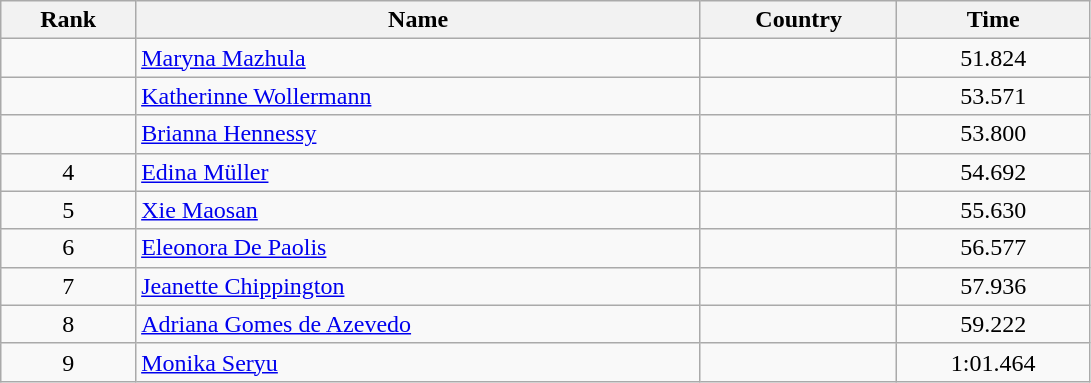<table class="wikitable" style="text-align:center;width: 57.5%">
<tr>
<th>Rank</th>
<th>Name</th>
<th>Country</th>
<th>Time</th>
</tr>
<tr>
<td></td>
<td align="left"><a href='#'>Maryna Mazhula</a></td>
<td align="left"></td>
<td>51.824</td>
</tr>
<tr>
<td></td>
<td align="left"><a href='#'>Katherinne Wollermann</a></td>
<td align="left"></td>
<td>53.571</td>
</tr>
<tr>
<td></td>
<td align="left"><a href='#'>Brianna Hennessy</a></td>
<td align="left"></td>
<td>53.800</td>
</tr>
<tr>
<td>4</td>
<td align="left"><a href='#'>Edina Müller</a></td>
<td align="left"></td>
<td>54.692</td>
</tr>
<tr>
<td>5</td>
<td align="left"><a href='#'>Xie Maosan</a></td>
<td align="left"></td>
<td>55.630</td>
</tr>
<tr>
<td>6</td>
<td align="left"><a href='#'>Eleonora De Paolis</a></td>
<td align="left"></td>
<td>56.577</td>
</tr>
<tr>
<td>7</td>
<td align="left"><a href='#'>Jeanette Chippington</a></td>
<td align="left"></td>
<td>57.936</td>
</tr>
<tr>
<td>8</td>
<td align="left"><a href='#'>Adriana Gomes de Azevedo</a></td>
<td align="left"></td>
<td>59.222</td>
</tr>
<tr>
<td>9</td>
<td align="left"><a href='#'>Monika Seryu</a></td>
<td align="left"></td>
<td>1:01.464</td>
</tr>
</table>
